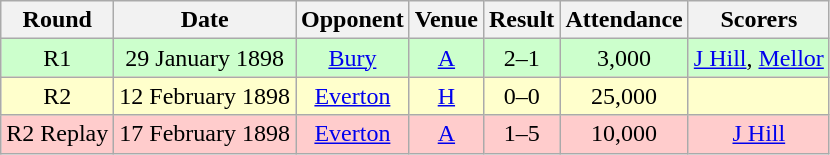<table class="wikitable" style="font-size:100%; text-align:center">
<tr>
<th>Round</th>
<th>Date</th>
<th>Opponent</th>
<th>Venue</th>
<th>Result</th>
<th>Attendance</th>
<th>Scorers</th>
</tr>
<tr style="background-color: #CCFFCC;">
<td>R1</td>
<td>29 January 1898</td>
<td><a href='#'>Bury</a></td>
<td><a href='#'>A</a></td>
<td>2–1</td>
<td>3,000</td>
<td><a href='#'>J Hill</a>, <a href='#'>Mellor</a></td>
</tr>
<tr style="background-color: #FFFFCC;">
<td>R2</td>
<td>12 February 1898</td>
<td><a href='#'>Everton</a></td>
<td><a href='#'>H</a></td>
<td>0–0</td>
<td>25,000</td>
<td></td>
</tr>
<tr style="background-color: #FFCCCC;">
<td>R2 Replay</td>
<td>17 February 1898</td>
<td><a href='#'>Everton</a></td>
<td><a href='#'>A</a></td>
<td>1–5</td>
<td>10,000</td>
<td><a href='#'>J Hill</a></td>
</tr>
</table>
